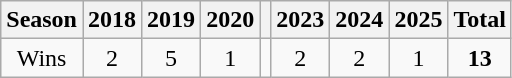<table class="wikitable">
<tr>
<th>Season</th>
<th>2018</th>
<th>2019</th>
<th>2020</th>
<th></th>
<th>2023</th>
<th>2024</th>
<th>2025</th>
<th><strong>Total</strong></th>
</tr>
<tr style="text-align:center">
<td>Wins</td>
<td>2</td>
<td>5</td>
<td>1</td>
<td></td>
<td>2</td>
<td>2</td>
<td>1</td>
<td><strong>13</strong></td>
</tr>
</table>
